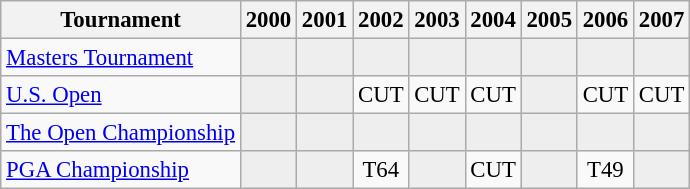<table class="wikitable" style="font-size:95%;text-align:center;">
<tr>
<th>Tournament</th>
<th>2000</th>
<th>2001</th>
<th>2002</th>
<th>2003</th>
<th>2004</th>
<th>2005</th>
<th>2006</th>
<th>2007</th>
</tr>
<tr>
<td align=left><a href='#'>Masters Tournament</a></td>
<td style="background:#eeeeee;"></td>
<td style="background:#eeeeee;"></td>
<td style="background:#eeeeee;"></td>
<td style="background:#eeeeee;"></td>
<td style="background:#eeeeee;"></td>
<td style="background:#eeeeee;"></td>
<td style="background:#eeeeee;"></td>
<td style="background:#eeeeee;"></td>
</tr>
<tr>
<td align=left><a href='#'>U.S. Open</a></td>
<td style="background:#eeeeee;"></td>
<td style="background:#eeeeee;"></td>
<td>CUT</td>
<td>CUT</td>
<td>CUT</td>
<td style="background:#eeeeee;"></td>
<td>CUT</td>
<td>CUT</td>
</tr>
<tr>
<td align=left><a href='#'>The Open Championship</a></td>
<td style="background:#eeeeee;"></td>
<td style="background:#eeeeee;"></td>
<td style="background:#eeeeee;"></td>
<td style="background:#eeeeee;"></td>
<td style="background:#eeeeee;"></td>
<td style="background:#eeeeee;"></td>
<td style="background:#eeeeee;"></td>
<td style="background:#eeeeee;"></td>
</tr>
<tr>
<td align=left><a href='#'>PGA Championship</a></td>
<td style="background:#eeeeee;"></td>
<td style="background:#eeeeee;"></td>
<td>T64</td>
<td style="background:#eeeeee;"></td>
<td>CUT</td>
<td style="background:#eeeeee;"></td>
<td>T49</td>
<td style="background:#eeeeee;"></td>
</tr>
</table>
